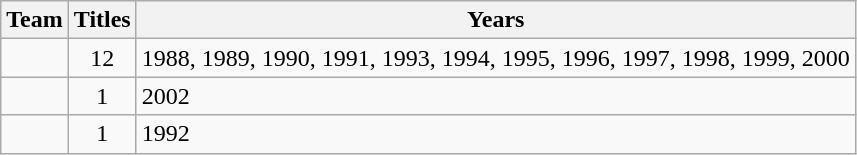<table class="wikitable sortable" style="text-align:center">
<tr>
<th>Team</th>
<th>Titles</th>
<th>Years</th>
</tr>
<tr>
<td style=><em></em></td>
<td>12</td>
<td align=left>1988, 1989, 1990, 1991, 1993, 1994, 1995, 1996, 1997, 1998, 1999, 2000</td>
</tr>
<tr>
<td style=><em></em></td>
<td>1</td>
<td align=left>2002</td>
</tr>
<tr>
<td style=><em></em></td>
<td>1</td>
<td align=left>1992</td>
</tr>
</table>
